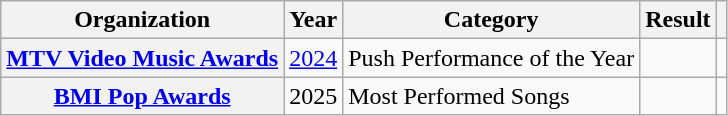<table class="wikitable sortable plainrowheaders" style="border:none; margin:0;">
<tr>
<th scope="col">Organization</th>
<th scope="col">Year</th>
<th scope="col">Category</th>
<th scope="col">Result</th>
<th scope="col" class="unsortable"></th>
</tr>
<tr>
<th scope="row"><a href='#'>MTV Video Music Awards</a></th>
<td><a href='#'>2024</a></td>
<td>Push Performance of the Year</td>
<td></td>
<td style="text-align:center"></td>
</tr>
<tr>
<th scope="row"><a href='#'>BMI Pop Awards</a></th>
<td>2025</td>
<td>Most Performed Songs</td>
<td></td>
<td style="text-align:center"></td>
</tr>
</table>
